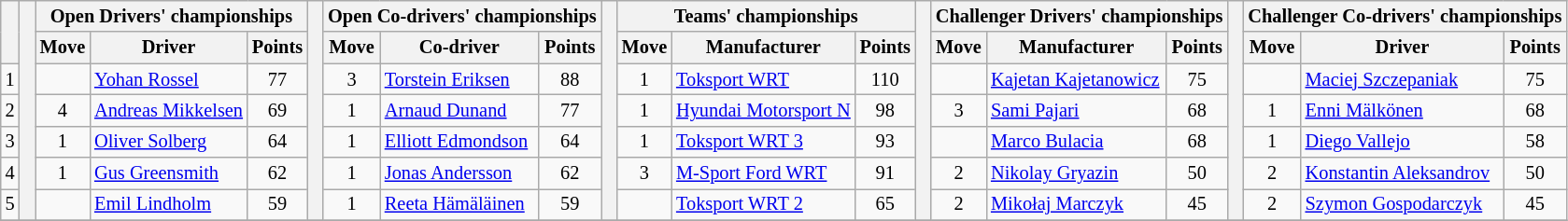<table class="wikitable" style="font-size:85%;">
<tr>
<th rowspan="2"></th>
<th rowspan="7" style="width:5px;"></th>
<th colspan="3" nowrap>Open Drivers' championships</th>
<th rowspan="7" style="width:5px;"></th>
<th colspan="3" nowrap>Open Co-drivers' championships</th>
<th rowspan="7" style="width:5px;"></th>
<th colspan="3" nowrap>Teams' championships</th>
<th rowspan="7" style="width:5px;"></th>
<th colspan="3" nowrap>Challenger Drivers' championships</th>
<th rowspan="7" style="width:5px;"></th>
<th colspan="3" nowrap>Challenger Co-drivers' championships</th>
</tr>
<tr>
<th>Move</th>
<th>Driver</th>
<th>Points</th>
<th>Move</th>
<th>Co-driver</th>
<th>Points</th>
<th>Move</th>
<th>Manufacturer</th>
<th>Points</th>
<th>Move</th>
<th>Manufacturer</th>
<th>Points</th>
<th>Move</th>
<th>Driver</th>
<th>Points</th>
</tr>
<tr>
<td align="center">1</td>
<td align="center"></td>
<td><a href='#'>Yohan Rossel</a></td>
<td align="center">77</td>
<td align="center"> 3</td>
<td><a href='#'>Torstein Eriksen</a></td>
<td align="center">88</td>
<td align="center"> 1</td>
<td><a href='#'>Toksport WRT</a></td>
<td align="center">110</td>
<td align="center"></td>
<td><a href='#'>Kajetan Kajetanowicz</a></td>
<td align="center">75</td>
<td align="center"></td>
<td><a href='#'>Maciej Szczepaniak</a></td>
<td align="center">75</td>
</tr>
<tr>
<td align="center">2</td>
<td align="center"> 4</td>
<td><a href='#'>Andreas Mikkelsen</a></td>
<td align="center">69</td>
<td align="center"> 1</td>
<td><a href='#'>Arnaud Dunand</a></td>
<td align="center">77</td>
<td align="center"> 1</td>
<td><a href='#'>Hyundai Motorsport N</a></td>
<td align="center">98</td>
<td align="center"> 3</td>
<td><a href='#'>Sami Pajari</a></td>
<td align="center">68</td>
<td align="center"> 1</td>
<td><a href='#'>Enni Mälkönen</a></td>
<td align="center">68</td>
</tr>
<tr>
<td align="center">3</td>
<td align="center"> 1</td>
<td><a href='#'>Oliver Solberg</a></td>
<td align="center">64</td>
<td align="center"> 1</td>
<td><a href='#'>Elliott Edmondson</a></td>
<td align="center">64</td>
<td align="center"> 1</td>
<td><a href='#'>Toksport WRT 3</a></td>
<td align="center">93</td>
<td align="center"></td>
<td><a href='#'>Marco Bulacia</a></td>
<td align="center">68</td>
<td align="center"> 1</td>
<td><a href='#'>Diego Vallejo</a></td>
<td align="center">58</td>
</tr>
<tr>
<td align="center">4</td>
<td align="center"> 1</td>
<td><a href='#'>Gus Greensmith</a></td>
<td align="center">62</td>
<td align="center"> 1</td>
<td><a href='#'>Jonas Andersson</a></td>
<td align="center">62</td>
<td align="center"> 3</td>
<td><a href='#'>M-Sport Ford WRT</a></td>
<td align="center">91</td>
<td align="center"> 2</td>
<td><a href='#'>Nikolay Gryazin</a></td>
<td align="center">50</td>
<td align="center"> 2</td>
<td><a href='#'>Konstantin Aleksandrov</a></td>
<td align="center">50</td>
</tr>
<tr>
<td align="center">5</td>
<td align="center"></td>
<td><a href='#'>Emil Lindholm</a></td>
<td align="center">59</td>
<td align="center"> 1</td>
<td><a href='#'>Reeta Hämäläinen</a></td>
<td align="center">59</td>
<td align="center"></td>
<td><a href='#'>Toksport WRT 2</a></td>
<td align="center">65</td>
<td align="center"> 2</td>
<td><a href='#'>Mikołaj Marczyk</a></td>
<td align="center">45</td>
<td align="center"> 2</td>
<td><a href='#'>Szymon Gospodarczyk</a></td>
<td align="center">45</td>
</tr>
<tr>
</tr>
</table>
